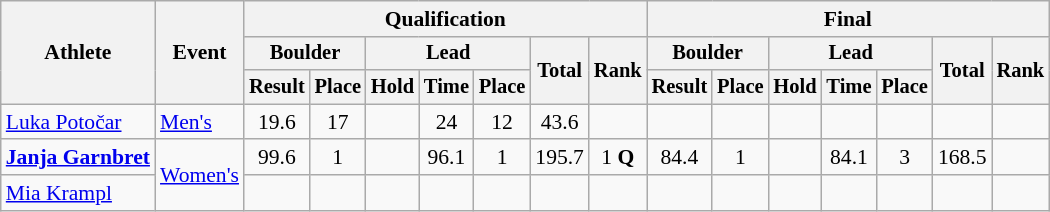<table class="wikitable" style="font-size:90%">
<tr>
<th rowspan="3">Athlete</th>
<th rowspan="3">Event</th>
<th colspan="7">Qualification</th>
<th colspan="7">Final</th>
</tr>
<tr style="font-size: 95%">
<th colspan="2">Boulder</th>
<th colspan="3">Lead</th>
<th rowspan="2">Total</th>
<th rowspan="2">Rank</th>
<th colspan="2">Boulder</th>
<th colspan="3">Lead</th>
<th rowspan="2">Total</th>
<th rowspan="2">Rank</th>
</tr>
<tr style="font-size: 95%">
<th>Result</th>
<th>Place</th>
<th>Hold</th>
<th>Time</th>
<th>Place</th>
<th>Result</th>
<th>Place</th>
<th>Hold</th>
<th>Time</th>
<th>Place</th>
</tr>
<tr align=center>
<td align=left><a href='#'>Luka Potočar</a></td>
<td align=left><a href='#'>Men's</a></td>
<td>19.6</td>
<td>17</td>
<td></td>
<td>24</td>
<td>12</td>
<td>43.6</td>
<td></td>
<td></td>
<td></td>
<td></td>
<td></td>
<td></td>
<td></td>
<td></td>
</tr>
<tr align=center>
<td align=left><strong><a href='#'>Janja Garnbret</a></strong></td>
<td align=left rowspan=2><a href='#'>Women's</a></td>
<td>99.6</td>
<td>1</td>
<td></td>
<td>96.1</td>
<td>1</td>
<td>195.7</td>
<td>1 <strong>Q</strong></td>
<td>84.4</td>
<td>1</td>
<td></td>
<td>84.1</td>
<td>3</td>
<td>168.5</td>
<td></td>
</tr>
<tr align=center>
<td align=left><a href='#'>Mia Krampl</a></td>
<td></td>
<td></td>
<td></td>
<td></td>
<td></td>
<td></td>
<td></td>
<td></td>
<td></td>
<td></td>
<td></td>
<td></td>
<td></td>
<td></td>
</tr>
</table>
